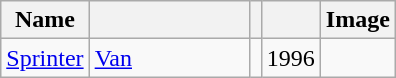<table class= "wikitable sortable">
<tr>
<th width= px>Name</th>
<th width= 100px></th>
<th width= px></th>
<th width= px></th>
<th width=>Image</th>
</tr>
<tr>
<td><a href='#'>Sprinter</a></td>
<td><a href='#'>Van</a></td>
<td></td>
<td>1996</td>
<td></td>
</tr>
</table>
